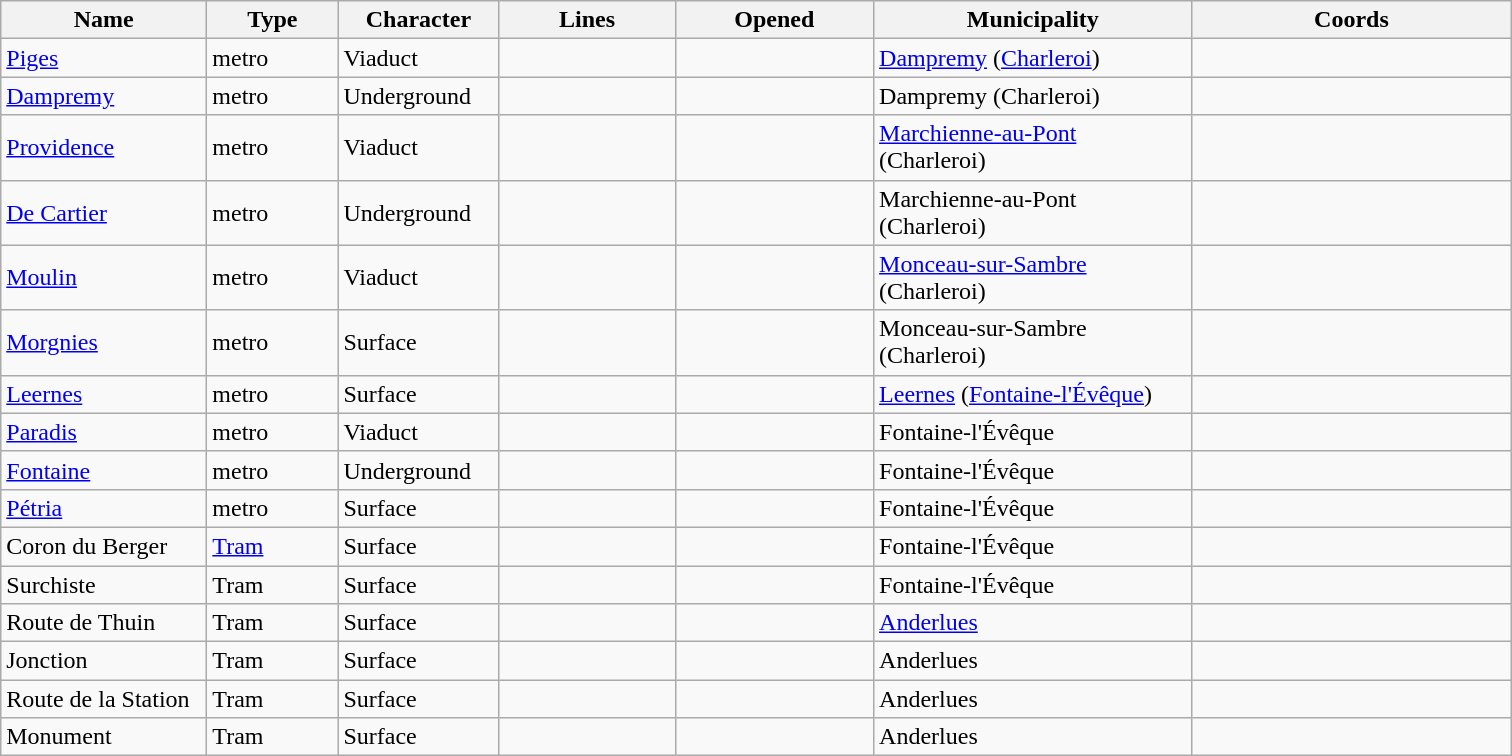<table class="wikitable sortable">
<tr>
<th scope="col" width="130px">Name</th>
<th scope="col" width="80px">Type</th>
<th scope="col" width="100px">Character</th>
<th scope="col" width="110px">Lines</th>
<th scope="col" width="125px">Opened</th>
<th scope="col" width="205px">Municipality</th>
<th scope="col" width="205px" class="unsortable">Coords</th>
</tr>
<tr>
<td><a href='#'>Piges</a></td>
<td>metro</td>
<td>Viaduct</td>
<td>  </td>
<td></td>
<td><a href='#'>Dampremy</a> (<a href='#'>Charleroi</a>)</td>
<td></td>
</tr>
<tr>
<td><a href='#'>Dampremy</a></td>
<td>metro</td>
<td>Underground</td>
<td> </td>
<td></td>
<td>Dampremy (Charleroi)</td>
<td></td>
</tr>
<tr>
<td><a href='#'>Providence</a></td>
<td>metro</td>
<td>Viaduct</td>
<td> </td>
<td></td>
<td><a href='#'>Marchienne-au-Pont</a> (Charleroi)</td>
<td></td>
</tr>
<tr>
<td><a href='#'>De Cartier</a></td>
<td>metro</td>
<td>Underground</td>
<td> </td>
<td></td>
<td>Marchienne-au-Pont (Charleroi)</td>
<td></td>
</tr>
<tr>
<td><a href='#'>Moulin</a></td>
<td>metro</td>
<td>Viaduct</td>
<td> </td>
<td></td>
<td><a href='#'>Monceau-sur-Sambre</a> (Charleroi)</td>
<td></td>
</tr>
<tr>
<td><a href='#'>Morgnies</a></td>
<td>metro</td>
<td>Surface</td>
<td> </td>
<td></td>
<td>Monceau-sur-Sambre (Charleroi)</td>
<td></td>
</tr>
<tr>
<td><a href='#'>Leernes</a></td>
<td>metro</td>
<td>Surface</td>
<td> </td>
<td></td>
<td><a href='#'>Leernes</a> (<a href='#'>Fontaine-l'Évêque</a>)</td>
<td></td>
</tr>
<tr>
<td><a href='#'>Paradis</a></td>
<td>metro</td>
<td>Viaduct</td>
<td> </td>
<td></td>
<td>Fontaine-l'Évêque</td>
<td></td>
</tr>
<tr>
<td><a href='#'>Fontaine</a></td>
<td>metro</td>
<td>Underground</td>
<td> </td>
<td></td>
<td>Fontaine-l'Évêque</td>
<td></td>
</tr>
<tr>
<td><a href='#'>Pétria</a></td>
<td>metro</td>
<td>Surface</td>
<td> </td>
<td></td>
<td>Fontaine-l'Évêque</td>
<td></td>
</tr>
<tr>
<td>Coron du Berger</td>
<td><a href='#'>Tram</a></td>
<td>Surface</td>
<td> </td>
<td></td>
<td>Fontaine-l'Évêque</td>
<td></td>
</tr>
<tr>
<td>Surchiste</td>
<td>Tram</td>
<td>Surface</td>
<td> </td>
<td></td>
<td>Fontaine-l'Évêque</td>
<td></td>
</tr>
<tr>
<td>Route de Thuin</td>
<td>Tram</td>
<td>Surface</td>
<td> </td>
<td></td>
<td><a href='#'>Anderlues</a></td>
<td></td>
</tr>
<tr>
<td>Jonction</td>
<td>Tram</td>
<td>Surface</td>
<td> </td>
<td></td>
<td>Anderlues</td>
<td></td>
</tr>
<tr>
<td>Route de la Station</td>
<td>Tram</td>
<td>Surface</td>
<td> </td>
<td></td>
<td>Anderlues</td>
<td></td>
</tr>
<tr>
<td>Monument</td>
<td>Tram</td>
<td>Surface</td>
<td> </td>
<td></td>
<td>Anderlues</td>
<td></td>
</tr>
</table>
